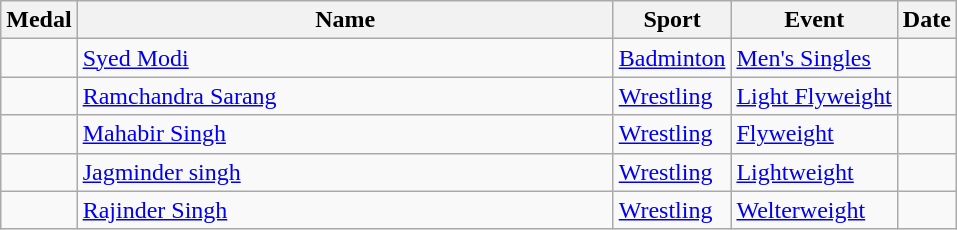<table class="wikitable sortable">
<tr>
<th>Medal</th>
<th width=350px>Name</th>
<th>Sport</th>
<th>Event</th>
<th>Date</th>
</tr>
<tr>
<td></td>
<td><a href='#'>Syed Modi</a></td>
<td><a href='#'>Badminton</a></td>
<td><a href='#'>Men's Singles</a></td>
<td></td>
</tr>
<tr>
<td></td>
<td><a href='#'>Ramchandra Sarang</a></td>
<td><a href='#'>Wrestling</a></td>
<td><a href='#'>Light Flyweight</a></td>
<td></td>
</tr>
<tr>
<td></td>
<td><a href='#'>Mahabir Singh</a></td>
<td><a href='#'>Wrestling</a></td>
<td><a href='#'>Flyweight</a></td>
<td></td>
</tr>
<tr>
<td></td>
<td><a href='#'>Jagminder singh</a></td>
<td><a href='#'>Wrestling</a></td>
<td><a href='#'>Lightweight</a></td>
<td></td>
</tr>
<tr>
<td></td>
<td><a href='#'>Rajinder Singh</a></td>
<td><a href='#'>Wrestling</a></td>
<td><a href='#'>Welterweight</a></td>
<td></td>
</tr>
</table>
